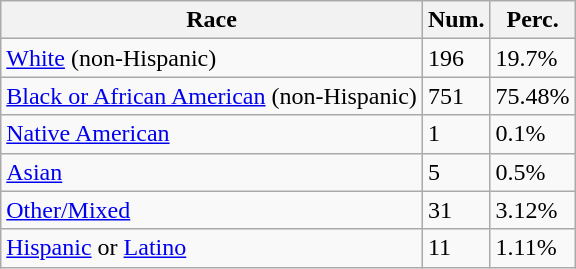<table class="wikitable">
<tr>
<th>Race</th>
<th>Num.</th>
<th>Perc.</th>
</tr>
<tr>
<td><a href='#'>White</a> (non-Hispanic)</td>
<td>196</td>
<td>19.7%</td>
</tr>
<tr>
<td><a href='#'>Black or African American</a> (non-Hispanic)</td>
<td>751</td>
<td>75.48%</td>
</tr>
<tr>
<td><a href='#'>Native American</a></td>
<td>1</td>
<td>0.1%</td>
</tr>
<tr>
<td><a href='#'>Asian</a></td>
<td>5</td>
<td>0.5%</td>
</tr>
<tr>
<td><a href='#'>Other/Mixed</a></td>
<td>31</td>
<td>3.12%</td>
</tr>
<tr>
<td><a href='#'>Hispanic</a> or <a href='#'>Latino</a></td>
<td>11</td>
<td>1.11%</td>
</tr>
</table>
